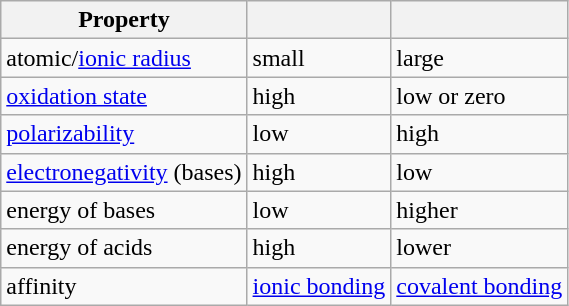<table class="wikitable">
<tr>
<th>Property</th>
<th></th>
<th></th>
</tr>
<tr>
<td>atomic/<a href='#'>ionic radius</a></td>
<td>small</td>
<td>large</td>
</tr>
<tr>
<td><a href='#'>oxidation state</a></td>
<td>high</td>
<td>low or zero</td>
</tr>
<tr>
<td><a href='#'>polarizability</a></td>
<td>low</td>
<td>high</td>
</tr>
<tr>
<td><a href='#'>electronegativity</a> (bases)</td>
<td>high</td>
<td>low</td>
</tr>
<tr>
<td> energy of bases</td>
<td>low</td>
<td>higher</td>
</tr>
<tr>
<td> energy of acids</td>
<td>high</td>
<td>lower </td>
</tr>
<tr>
<td>affinity</td>
<td><a href='#'>ionic bonding</a></td>
<td><a href='#'>covalent bonding</a></td>
</tr>
</table>
